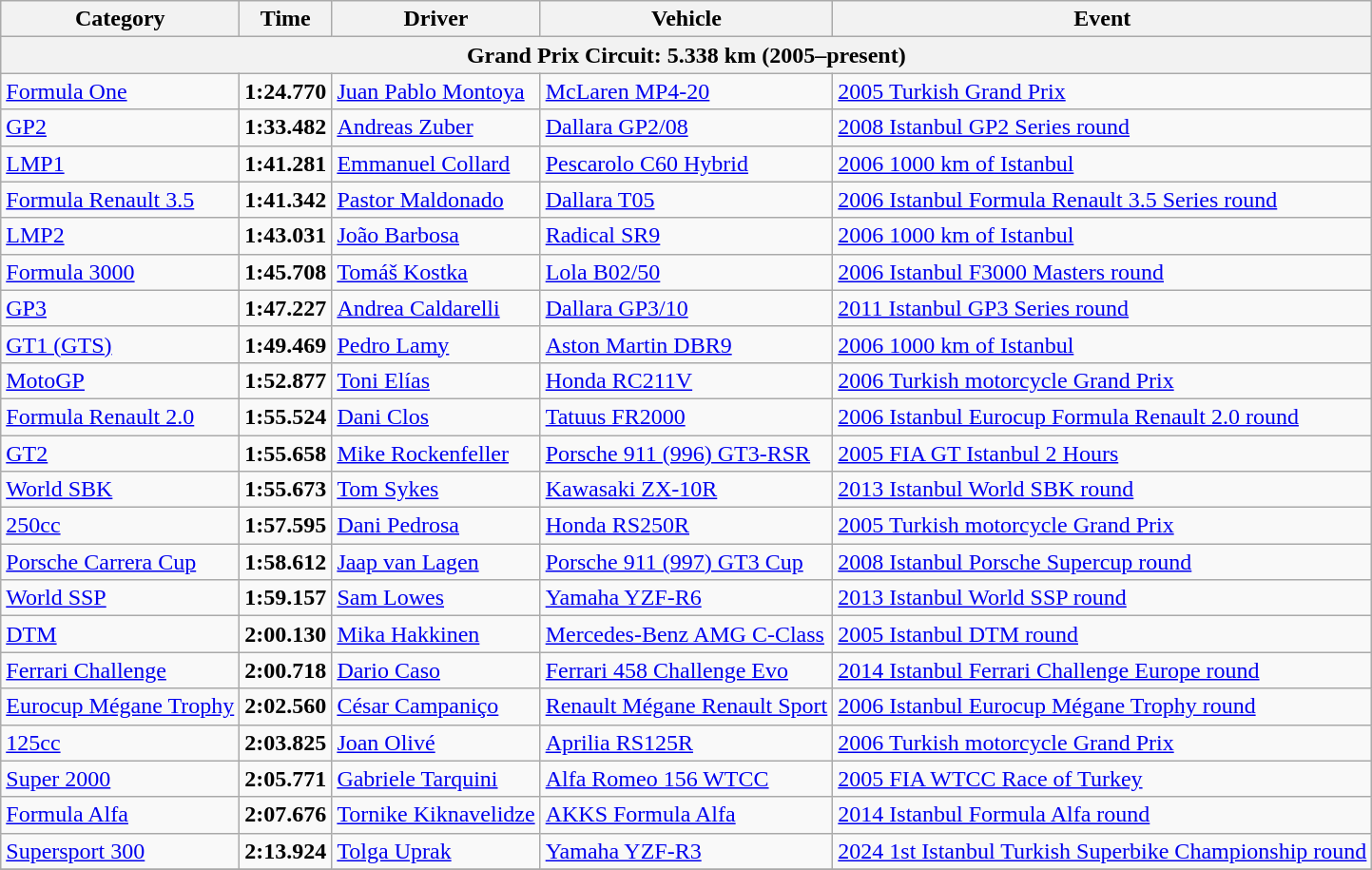<table class="wikitable">
<tr>
<th>Category</th>
<th>Time</th>
<th>Driver</th>
<th>Vehicle</th>
<th>Event</th>
</tr>
<tr>
<th colspan=5>Grand Prix Circuit: 5.338 km (2005–present)</th>
</tr>
<tr>
<td><a href='#'>Formula One</a></td>
<td><strong>1:24.770</strong></td>
<td> <a href='#'>Juan Pablo Montoya</a></td>
<td><a href='#'>McLaren MP4-20</a></td>
<td><a href='#'>2005 Turkish Grand Prix</a></td>
</tr>
<tr>
<td><a href='#'>GP2</a></td>
<td><strong>1:33.482</strong></td>
<td> <a href='#'>Andreas Zuber</a></td>
<td><a href='#'>Dallara GP2/08</a></td>
<td><a href='#'>2008 Istanbul GP2 Series round</a></td>
</tr>
<tr>
<td><a href='#'>LMP1</a></td>
<td><strong>1:41.281</strong></td>
<td> <a href='#'>Emmanuel Collard</a></td>
<td><a href='#'>Pescarolo C60 Hybrid</a></td>
<td><a href='#'>2006 1000 km of Istanbul</a></td>
</tr>
<tr>
<td><a href='#'>Formula Renault 3.5</a></td>
<td><strong>1:41.342</strong></td>
<td> <a href='#'>Pastor Maldonado</a></td>
<td><a href='#'>Dallara T05</a></td>
<td><a href='#'>2006 Istanbul Formula Renault 3.5 Series round</a></td>
</tr>
<tr>
<td><a href='#'>LMP2</a></td>
<td><strong>1:43.031</strong></td>
<td> <a href='#'>João Barbosa</a></td>
<td><a href='#'>Radical SR9</a></td>
<td><a href='#'>2006 1000 km of Istanbul</a></td>
</tr>
<tr>
<td><a href='#'>Formula 3000</a></td>
<td><strong>1:45.708</strong></td>
<td> <a href='#'>Tomáš Kostka</a></td>
<td><a href='#'>Lola B02/50</a></td>
<td><a href='#'>2006 Istanbul F3000 Masters round</a></td>
</tr>
<tr>
<td><a href='#'>GP3</a></td>
<td><strong>1:47.227</strong></td>
<td> <a href='#'>Andrea Caldarelli</a></td>
<td><a href='#'>Dallara GP3/10</a></td>
<td><a href='#'>2011 Istanbul GP3 Series round</a></td>
</tr>
<tr>
<td><a href='#'>GT1 (GTS)</a></td>
<td><strong>1:49.469</strong></td>
<td> <a href='#'>Pedro Lamy</a></td>
<td><a href='#'>Aston Martin DBR9</a></td>
<td><a href='#'>2006 1000 km of Istanbul</a></td>
</tr>
<tr>
<td><a href='#'>MotoGP</a></td>
<td><strong>1:52.877</strong></td>
<td> <a href='#'>Toni Elías</a></td>
<td><a href='#'>Honda RC211V</a></td>
<td><a href='#'>2006 Turkish motorcycle Grand Prix</a></td>
</tr>
<tr>
<td><a href='#'>Formula Renault 2.0</a></td>
<td><strong>1:55.524</strong></td>
<td> <a href='#'>Dani Clos</a></td>
<td><a href='#'>Tatuus FR2000</a></td>
<td><a href='#'>2006 Istanbul Eurocup Formula Renault 2.0 round</a></td>
</tr>
<tr>
<td><a href='#'>GT2</a></td>
<td><strong>1:55.658</strong></td>
<td> <a href='#'>Mike Rockenfeller</a></td>
<td><a href='#'>Porsche 911 (996) GT3-RSR</a></td>
<td><a href='#'>2005 FIA GT Istanbul 2 Hours</a></td>
</tr>
<tr>
<td><a href='#'>World SBK</a></td>
<td><strong>1:55.673</strong></td>
<td> <a href='#'>Tom Sykes</a></td>
<td><a href='#'>Kawasaki ZX-10R</a></td>
<td><a href='#'>2013 Istanbul World SBK round</a></td>
</tr>
<tr>
<td><a href='#'>250cc</a></td>
<td><strong>1:57.595</strong></td>
<td> <a href='#'>Dani Pedrosa</a></td>
<td><a href='#'>Honda RS250R</a></td>
<td><a href='#'>2005 Turkish motorcycle Grand Prix</a></td>
</tr>
<tr>
<td><a href='#'>Porsche Carrera Cup</a></td>
<td><strong>1:58.612</strong></td>
<td> <a href='#'>Jaap van Lagen</a></td>
<td><a href='#'>Porsche 911 (997) GT3 Cup</a></td>
<td><a href='#'>2008 Istanbul Porsche Supercup round</a></td>
</tr>
<tr>
<td><a href='#'>World SSP</a></td>
<td><strong>1:59.157</strong></td>
<td> <a href='#'>Sam Lowes</a></td>
<td><a href='#'>Yamaha YZF-R6</a></td>
<td><a href='#'>2013 Istanbul World SSP round</a></td>
</tr>
<tr>
<td><a href='#'>DTM</a></td>
<td><strong>2:00.130</strong></td>
<td> <a href='#'>Mika Hakkinen</a></td>
<td><a href='#'>Mercedes-Benz AMG C-Class</a></td>
<td><a href='#'>2005 Istanbul DTM round</a></td>
</tr>
<tr>
<td><a href='#'>Ferrari Challenge</a></td>
<td><strong>2:00.718</strong></td>
<td> <a href='#'>Dario Caso</a></td>
<td><a href='#'>Ferrari 458 Challenge Evo</a></td>
<td><a href='#'>2014 Istanbul Ferrari Challenge Europe round</a></td>
</tr>
<tr>
<td><a href='#'>Eurocup Mégane Trophy</a></td>
<td><strong>2:02.560</strong></td>
<td> <a href='#'>César Campaniço</a></td>
<td><a href='#'>Renault Mégane Renault Sport</a></td>
<td><a href='#'>2006 Istanbul Eurocup Mégane Trophy round</a></td>
</tr>
<tr>
<td><a href='#'>125cc</a></td>
<td><strong>2:03.825</strong></td>
<td> <a href='#'>Joan Olivé</a></td>
<td><a href='#'>Aprilia RS125R</a></td>
<td><a href='#'>2006 Turkish motorcycle Grand Prix</a></td>
</tr>
<tr>
<td><a href='#'>Super 2000</a></td>
<td><strong>2:05.771</strong></td>
<td> <a href='#'>Gabriele Tarquini</a></td>
<td><a href='#'>Alfa Romeo 156 WTCC</a></td>
<td><a href='#'>2005 FIA WTCC Race of Turkey</a></td>
</tr>
<tr>
<td><a href='#'>Formula Alfa</a></td>
<td><strong>2:07.676</strong></td>
<td> <a href='#'>Tornike Kiknavelidze</a></td>
<td><a href='#'>AKKS Formula Alfa</a></td>
<td><a href='#'>2014 Istanbul Formula Alfa round</a></td>
</tr>
<tr>
<td><a href='#'>Supersport 300</a></td>
<td><strong>2:13.924</strong></td>
<td> <a href='#'>Tolga Uprak</a></td>
<td><a href='#'>Yamaha YZF-R3</a></td>
<td><a href='#'>2024 1st Istanbul Turkish Superbike Championship round</a></td>
</tr>
<tr>
</tr>
</table>
